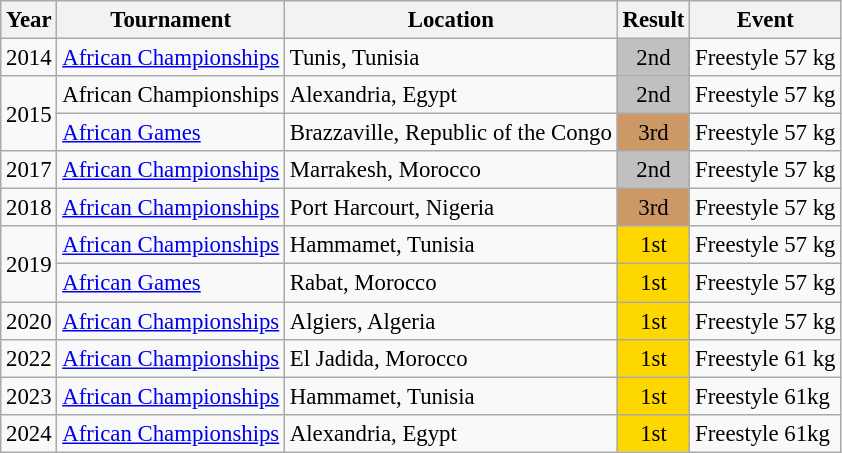<table class="wikitable" style="font-size:95%;">
<tr>
<th>Year</th>
<th>Tournament</th>
<th>Location</th>
<th>Result</th>
<th>Event</th>
</tr>
<tr>
<td>2014</td>
<td><a href='#'>African Championships</a></td>
<td>Tunis, Tunisia</td>
<td align="center" bgcolor="silver">2nd</td>
<td>Freestyle 57 kg</td>
</tr>
<tr>
<td rowspan=2>2015</td>
<td>African Championships</td>
<td>Alexandria, Egypt</td>
<td align="center" bgcolor="silver">2nd</td>
<td>Freestyle 57 kg</td>
</tr>
<tr>
<td><a href='#'>African Games</a></td>
<td>Brazzaville, Republic of the Congo</td>
<td align="center" bgcolor="cc9966">3rd</td>
<td>Freestyle 57 kg</td>
</tr>
<tr>
<td>2017</td>
<td><a href='#'>African Championships</a></td>
<td>Marrakesh, Morocco</td>
<td align="center" bgcolor="silver">2nd</td>
<td>Freestyle 57 kg</td>
</tr>
<tr>
<td>2018</td>
<td><a href='#'>African Championships</a></td>
<td>Port Harcourt, Nigeria</td>
<td align="center" bgcolor="cc9966">3rd</td>
<td>Freestyle 57 kg</td>
</tr>
<tr>
<td rowspan=2>2019</td>
<td><a href='#'>African Championships</a></td>
<td>Hammamet, Tunisia</td>
<td align="center" bgcolor="gold">1st</td>
<td>Freestyle 57 kg</td>
</tr>
<tr>
<td><a href='#'>African Games</a></td>
<td>Rabat, Morocco</td>
<td align="center" bgcolor="gold">1st</td>
<td>Freestyle 57 kg</td>
</tr>
<tr>
<td>2020</td>
<td><a href='#'>African Championships</a></td>
<td>Algiers, Algeria</td>
<td align="center" bgcolor="gold">1st</td>
<td>Freestyle 57 kg</td>
</tr>
<tr>
<td>2022</td>
<td><a href='#'>African Championships</a></td>
<td>El Jadida, Morocco</td>
<td align="center" bgcolor="gold">1st</td>
<td>Freestyle 61 kg</td>
</tr>
<tr>
<td>2023</td>
<td><a href='#'>African Championships</a></td>
<td>Hammamet, Tunisia</td>
<td align="center" bgcolor="gold">1st</td>
<td>Freestyle 61kg</td>
</tr>
<tr>
<td>2024</td>
<td><a href='#'>African Championships</a></td>
<td>Alexandria, Egypt</td>
<td align="center" bgcolor="gold">1st</td>
<td>Freestyle 61kg</td>
</tr>
</table>
